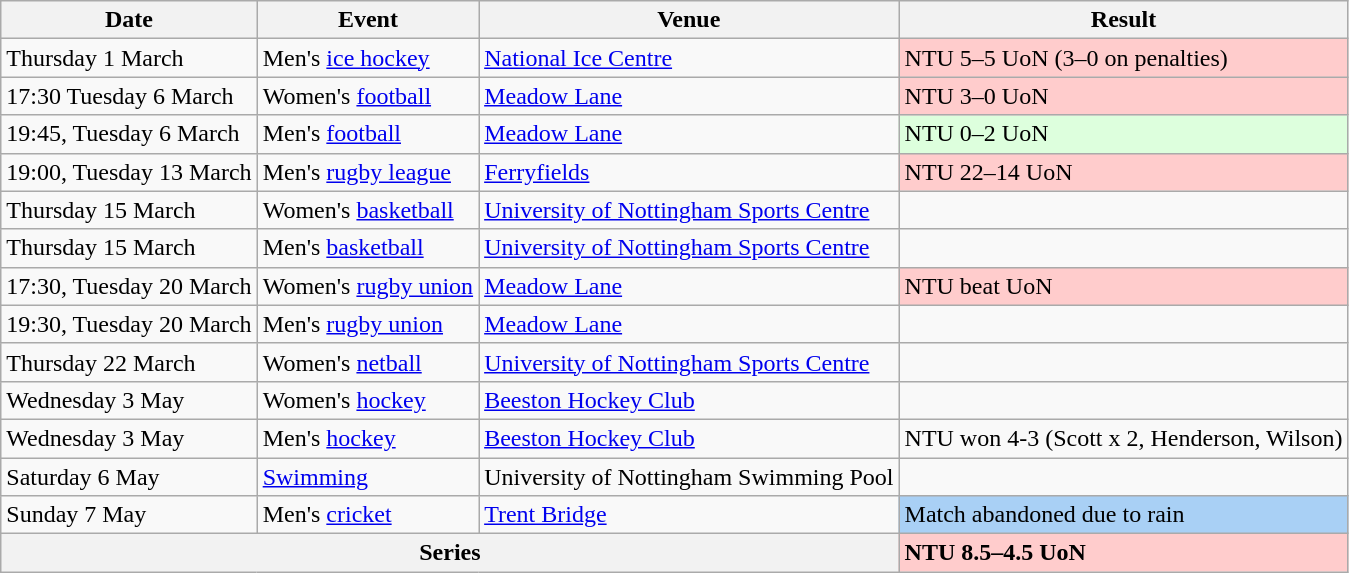<table class="wikitable">
<tr>
<th>Date</th>
<th>Event</th>
<th>Venue</th>
<th>Result</th>
</tr>
<tr>
<td>Thursday 1 March</td>
<td>Men's <a href='#'>ice hockey</a></td>
<td><a href='#'>National Ice Centre</a></td>
<td bgcolor="#FFCCCC">NTU 5–5 UoN (3–0 on penalties)</td>
</tr>
<tr>
<td>17:30 Tuesday 6 March</td>
<td>Women's <a href='#'>football</a></td>
<td><a href='#'>Meadow Lane</a></td>
<td bgcolor="#FFCCCC">NTU 3–0 UoN</td>
</tr>
<tr>
<td>19:45, Tuesday 6 March</td>
<td>Men's <a href='#'>football</a></td>
<td><a href='#'>Meadow Lane</a></td>
<td bgcolor="#DDFFDD">NTU 0–2 UoN</td>
</tr>
<tr>
<td>19:00, Tuesday 13 March</td>
<td>Men's <a href='#'>rugby league</a></td>
<td><a href='#'>Ferryfields</a></td>
<td bgcolor="#FFCCCC">NTU 22–14 UoN</td>
</tr>
<tr>
<td>Thursday 15 March</td>
<td>Women's <a href='#'>basketball</a></td>
<td><a href='#'>University of Nottingham Sports Centre</a></td>
<td></td>
</tr>
<tr>
<td>Thursday 15 March</td>
<td>Men's <a href='#'>basketball</a></td>
<td><a href='#'>University of Nottingham Sports Centre</a></td>
<td></td>
</tr>
<tr>
<td>17:30, Tuesday 20 March</td>
<td>Women's <a href='#'>rugby union</a></td>
<td><a href='#'>Meadow Lane</a></td>
<td bgcolor="#FFCCCC">NTU beat UoN</td>
</tr>
<tr>
<td>19:30, Tuesday 20 March</td>
<td>Men's <a href='#'>rugby union</a></td>
<td><a href='#'>Meadow Lane</a></td>
<td></td>
</tr>
<tr>
<td>Thursday 22 March</td>
<td>Women's <a href='#'>netball</a></td>
<td><a href='#'>University of Nottingham Sports Centre</a></td>
<td></td>
</tr>
<tr>
<td>Wednesday 3 May</td>
<td>Women's <a href='#'>hockey</a></td>
<td><a href='#'>Beeston Hockey Club</a></td>
<td></td>
</tr>
<tr>
<td>Wednesday 3 May</td>
<td>Men's <a href='#'>hockey</a></td>
<td><a href='#'>Beeston Hockey Club</a></td>
<td>NTU won 4-3 (Scott x 2, Henderson, Wilson)</td>
</tr>
<tr>
<td>Saturday 6 May</td>
<td><a href='#'>Swimming</a></td>
<td>University of Nottingham Swimming Pool</td>
<td></td>
</tr>
<tr>
<td>Sunday 7 May</td>
<td>Men's <a href='#'>cricket</a></td>
<td><a href='#'>Trent Bridge</a></td>
<td bgcolor="#A9D0F5">Match abandoned due to rain</td>
</tr>
<tr>
<td bgcolor="#F2F2F2" align="center" colspan="3"><strong>Series</strong></td>
<td bgcolor="#FFCCCC"><strong>NTU 8.5–4.5 UoN</strong></td>
</tr>
</table>
